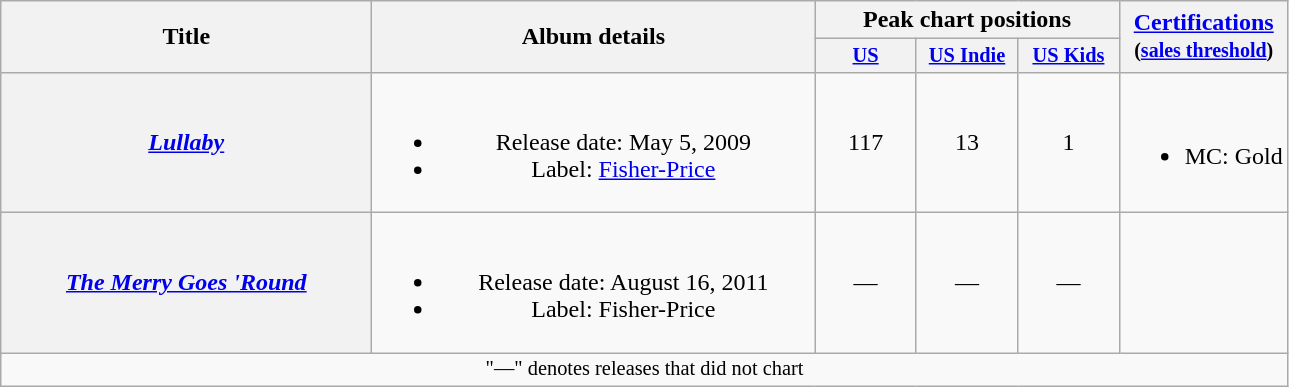<table class="wikitable plainrowheaders" style="text-align:center;">
<tr>
<th scope="col" rowspan="2" style="width:15em;">Title</th>
<th scope="col" rowspan="2" style="width:18em;">Album details</th>
<th scope="col" colspan="3">Peak chart positions</th>
<th scope="col" rowspan="2"><a href='#'>Certifications</a><br><small>(<a href='#'>sales threshold</a>)</small></th>
</tr>
<tr>
<th scope="col" style="width:4.5em;font-size:85%;"><a href='#'>US</a><br></th>
<th scope="col" style="width:4.5em;font-size:85%;"><a href='#'>US Indie</a><br></th>
<th scope="col" style="width:4.5em;font-size:85%;"><a href='#'>US Kids</a><br></th>
</tr>
<tr>
<th scope="row"><em><a href='#'>Lullaby</a></em></th>
<td><br><ul><li>Release date: May 5, 2009</li><li>Label: <a href='#'>Fisher-Price</a></li></ul></td>
<td>117</td>
<td>13</td>
<td>1</td>
<td><br><ul><li>MC: Gold</li></ul></td>
</tr>
<tr>
<th scope="row"><em><a href='#'>The Merry Goes 'Round</a></em></th>
<td><br><ul><li>Release date: August 16, 2011</li><li>Label: Fisher-Price</li></ul></td>
<td>—</td>
<td>—</td>
<td>—</td>
<td></td>
</tr>
<tr>
<td colspan="6" style="font-size:85%">"—" denotes releases that did not chart</td>
</tr>
</table>
